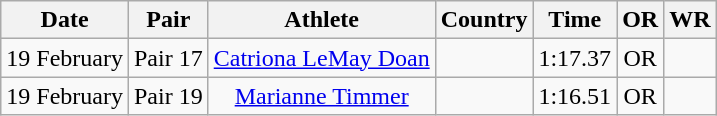<table class="wikitable" style="text-align:center">
<tr>
<th>Date</th>
<th>Pair</th>
<th>Athlete</th>
<th>Country</th>
<th>Time</th>
<th>OR</th>
<th>WR</th>
</tr>
<tr>
<td>19 February</td>
<td>Pair 17</td>
<td><a href='#'>Catriona LeMay Doan</a></td>
<td></td>
<td>1:17.37</td>
<td>OR</td>
<td></td>
</tr>
<tr>
<td>19 February</td>
<td>Pair 19</td>
<td><a href='#'>Marianne Timmer</a></td>
<td></td>
<td>1:16.51</td>
<td>OR</td>
<td></td>
</tr>
</table>
